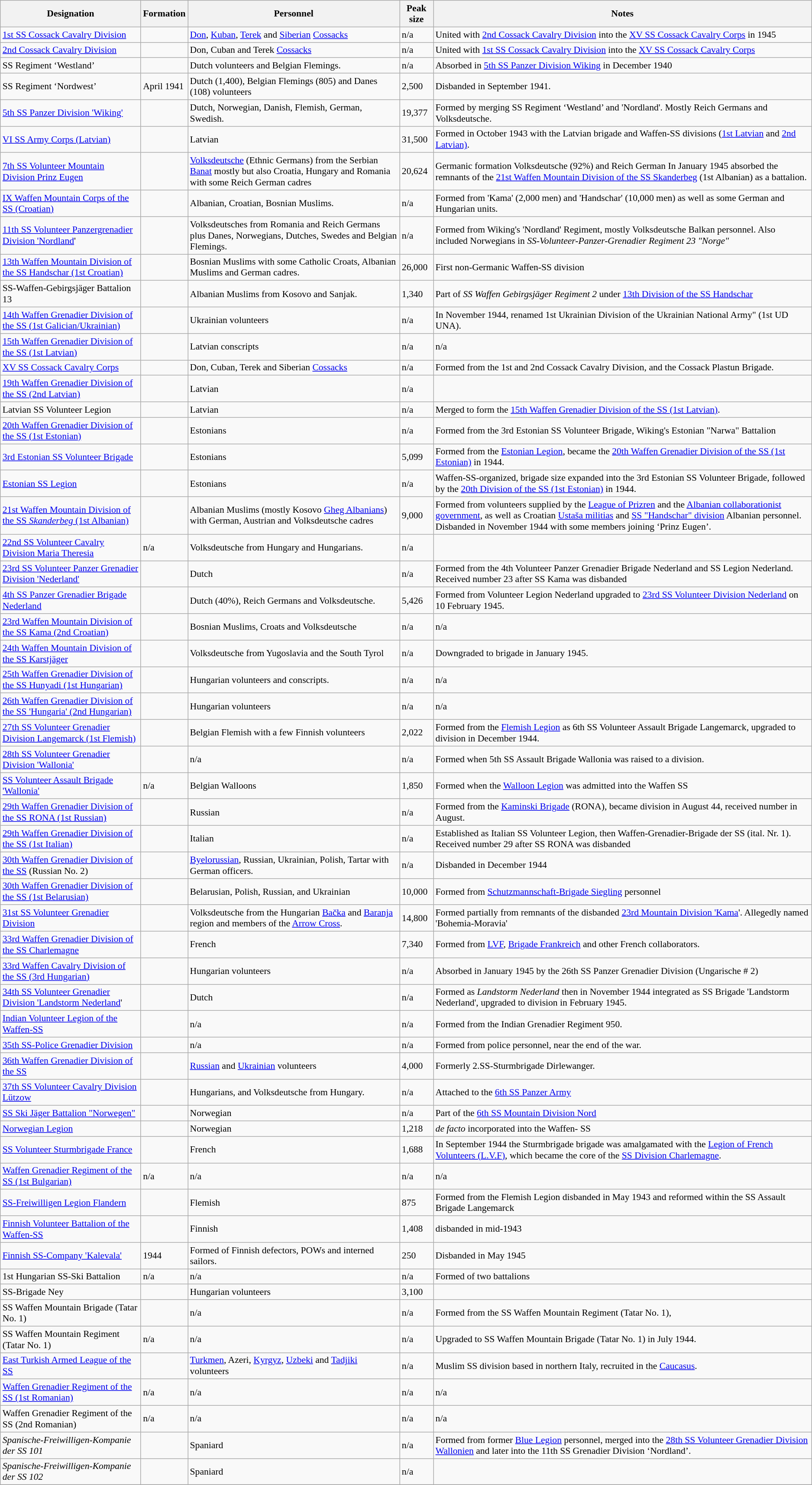<table class="wikitable sortable" style="text-align:center; font-size:90%;">
<tr>
<th>Designation</th>
<th>Formation</th>
<th>Personnel</th>
<th>Peak size</th>
<th>Notes</th>
</tr>
<tr>
<td align="left"><a href='#'>1st SS Cossack Cavalry Division</a></td>
<td align="left"></td>
<td align="left"><a href='#'>Don</a>, <a href='#'>Kuban</a>, <a href='#'>Terek</a> and <a href='#'>Siberian</a> <a href='#'>Cossacks</a></td>
<td align="left">n/a</td>
<td align="left">United with <a href='#'>2nd Cossack Cavalry Division</a> into the <a href='#'>XV SS Cossack Cavalry Corps</a> in 1945</td>
</tr>
<tr>
<td align="left"><a href='#'>2nd Cossack Cavalry Division</a></td>
<td align="left"></td>
<td align="left">Don, Cuban and Terek <a href='#'>Cossacks</a></td>
<td align="left">n/a</td>
<td align="left">United with <a href='#'>1st SS Cossack Cavalry Division</a> into the <a href='#'>XV SS Cossack Cavalry Corps</a></td>
</tr>
<tr>
<td align="left">SS Regiment ‘Westland’</td>
<td align="left"></td>
<td align="left">Dutch volunteers and Belgian Flemings.</td>
<td align="left">n/a</td>
<td align="left">Absorbed in <a href='#'>5th SS Panzer Division Wiking</a> in December 1940</td>
</tr>
<tr>
<td align="left">SS Regiment ‘Nordwest’</td>
<td align="left">April 1941</td>
<td align="left">Dutch (1,400), Belgian Flemings (805) and Danes (108) volunteers</td>
<td align="left">2,500</td>
<td align="left">Disbanded in September 1941.</td>
</tr>
<tr>
<td align="left"><a href='#'>5th SS Panzer Division 'Wiking'</a></td>
<td align="left"></td>
<td align="left">Dutch, Norwegian, Danish, Flemish, German, Swedish.</td>
<td align="left">19,377</td>
<td align="left">Formed by merging SS Regiment ‘Westland’ and 'Nordland'. Mostly Reich Germans and Volksdeutsche.</td>
</tr>
<tr>
<td align="left"><a href='#'>VI SS Army Corps (Latvian)</a></td>
<td align="left"></td>
<td align="left">Latvian</td>
<td align="left">31,500</td>
<td align="left">Formed in October 1943 with the Latvian brigade and Waffen-SS divisions (<a href='#'>1st Latvian</a> and <a href='#'>2nd Latvian)</a>.</td>
</tr>
<tr>
<td align="left"><a href='#'>7th SS Volunteer Mountain Division Prinz Eugen</a></td>
<td align="left"></td>
<td align="left"><a href='#'>Volksdeutsche</a> (Ethnic Germans) from the Serbian <a href='#'>Banat</a> mostly but also Croatia, Hungary and Romania with some Reich German cadres</td>
<td align="left">20,624</td>
<td align="left">Germanic formation Volksdeutsche (92%) and Reich German In January 1945 absorbed the remnants of the <a href='#'>21st Waffen Mountain Division of the SS Skanderbeg</a> (1st Albanian) as a battalion.</td>
</tr>
<tr>
<td align="left"><a href='#'>IX Waffen Mountain Corps of the SS (Croatian)</a></td>
<td align="left"></td>
<td align="left">Albanian, Croatian, Bosnian Muslims.</td>
<td align="left">n/a</td>
<td align="left">Formed from 'Kama' (2,000 men) and 'Handschar' (10,000 men) as well as some German and Hungarian units.</td>
</tr>
<tr>
<td align="left"><a href='#'>11th SS Volunteer Panzergrenadier Division 'Nordland</a>'</td>
<td align="left"></td>
<td align="left">Volksdeutsches from Romania and Reich Germans plus Danes, Norwegians, Dutches, Swedes and Belgian Flemings.</td>
<td align="left">n/a</td>
<td align="left">Formed from Wiking's 'Nordland' Regiment, mostly Volksdeutsche Balkan personnel. Also included Norwegians in <em>SS-Volunteer-Panzer-Grenadier Regiment 23 "Norge"</em></td>
</tr>
<tr>
<td align="left"><a href='#'>13th Waffen Mountain Division of the SS Handschar (1st Croatian)</a></td>
<td align="left"></td>
<td align="left">Bosnian Muslims with some Catholic Croats, Albanian Muslims and German cadres.</td>
<td align="left">26,000</td>
<td align="left">First non-Germanic Waffen-SS division</td>
</tr>
<tr>
<td align="left">SS-Waffen-Gebirgsjäger Battalion 13</td>
<td align="left"></td>
<td align="left">Albanian Muslims from Kosovo and Sanjak.</td>
<td align="left">1,340</td>
<td align="left">Part of <em>SS Waffen Gebirgsjäger Regiment 2</em> under <a href='#'>13th Division of the SS Handschar</a></td>
</tr>
<tr>
<td align="left"><a href='#'>14th Waffen Grenadier Division of the SS (1st Galician/Ukrainian)</a></td>
<td align="left"></td>
<td align="left">Ukrainian volunteers</td>
<td align="left">n/a</td>
<td align="left">In November 1944, renamed 1st Ukrainian Division of the Ukrainian National Army" (1st UD UNA).</td>
</tr>
<tr>
<td align="left"><a href='#'>15th Waffen Grenadier Division of the SS (1st Latvian)</a></td>
<td align="left"></td>
<td align="left">Latvian conscripts</td>
<td align="left">n/a</td>
<td align="left">n/a</td>
</tr>
<tr>
<td align="left"><a href='#'>XV SS Cossack Cavalry Corps</a></td>
<td align="left"></td>
<td align="left">Don, Cuban, Terek and Siberian <a href='#'>Cossacks</a></td>
<td align="left">n/a</td>
<td align="left">Formed from the 1st and 2nd Cossack Cavalry Division, and the Cossack Plastun Brigade.</td>
</tr>
<tr>
<td align="left"><a href='#'>19th Waffen Grenadier Division of the SS (2nd Latvian)</a></td>
<td align="left"></td>
<td align="left">Latvian</td>
<td align="left">n/a</td>
<td align="left"></td>
</tr>
<tr>
<td align="left">Latvian SS Volunteer Legion</td>
<td align="left"></td>
<td align="left">Latvian</td>
<td align="left">n/a</td>
<td align="left">Merged to form the <a href='#'>15th Waffen Grenadier Division of the SS (1st Latvian)</a>.</td>
</tr>
<tr>
<td align="left"><a href='#'>20th Waffen Grenadier Division of the SS (1st Estonian)</a></td>
<td align="left"></td>
<td align="left">Estonians</td>
<td align="left">n/a</td>
<td align="left">Formed from the 3rd Estonian SS Volunteer Brigade, Wiking's Estonian "Narwa" Battalion</td>
</tr>
<tr>
<td align="left"><a href='#'>3rd Estonian SS Volunteer Brigade</a></td>
<td align="left"></td>
<td align="left">Estonians</td>
<td align="left">5,099</td>
<td align="left">Formed from the <a href='#'>Estonian Legion</a>, became the <a href='#'>20th Waffen Grenadier Division of the SS (1st Estonian)</a> in 1944.</td>
</tr>
<tr>
<td align="left"><a href='#'>Estonian SS Legion</a></td>
<td align="left"></td>
<td align="left">Estonians</td>
<td align="left">n/a</td>
<td align="left">Waffen-SS-organized, brigade size expanded into the 3rd Estonian SS Volunteer Brigade, followed by the <a href='#'>20th Division of the SS (1st Estonian)</a> in 1944.</td>
</tr>
<tr>
<td align="left"><a href='#'>21st Waffen Mountain Division of the SS <em>Skanderbeg</em> (1st Albanian)</a></td>
<td align="left"></td>
<td align="left">Albanian Muslims (mostly Kosovo <a href='#'>Gheg Albanians</a>) with German, Austrian and Volksdeutsche cadres</td>
<td align="left">9,000</td>
<td align="left">Formed from volunteers supplied by the <a href='#'>League of Prizren</a> and the <a href='#'>Albanian collaborationist government</a>, as well as Croatian <a href='#'>Ustaša militias</a> and <a href='#'>SS "Handschar" division</a> Albanian personnel. Disbanded in November 1944 with some members joining ‘Prinz Eugen’.</td>
</tr>
<tr>
<td align="left"><a href='#'>22nd SS Volunteer Cavalry Division Maria Theresia</a></td>
<td align="left">n/a</td>
<td align="left">Volksdeutsche from Hungary and Hungarians.</td>
<td align="left">n/a</td>
<td align="left"></td>
</tr>
<tr>
<td align="left"><a href='#'>23rd SS Volunteer Panzer Grenadier Division 'Nederland'</a></td>
<td align="left"></td>
<td align="left">Dutch</td>
<td align="left">n/a</td>
<td align="left">Formed from the 4th Volunteer Panzer Grenadier Brigade Nederland and SS Legion Nederland. Received number 23 after SS Kama was disbanded</td>
</tr>
<tr>
<td align="left"><a href='#'>4th SS Panzer Grenadier Brigade Nederland</a></td>
<td align="left"></td>
<td align="left">Dutch (40%), Reich Germans and Volksdeutsche.</td>
<td align="left">5,426</td>
<td align="left">Formed from Volunteer Legion Nederland upgraded to <a href='#'>23rd SS Volunteer Division Nederland</a> on 10 February 1945.</td>
</tr>
<tr>
<td align="left"><a href='#'>23rd Waffen Mountain Division of the SS Kama (2nd Croatian)</a></td>
<td align="left"></td>
<td align="left">Bosnian Muslims, Croats and Volksdeutsche</td>
<td align="left">n/a</td>
<td align="left">n/a</td>
</tr>
<tr>
<td align="left"><a href='#'>24th Waffen Mountain Division of the SS Karstjäger</a></td>
<td align="left"></td>
<td align="left">Volksdeutsche from Yugoslavia and the South Tyrol</td>
<td align="left">n/a</td>
<td align="left">Downgraded to brigade in January 1945.</td>
</tr>
<tr>
<td align="left"><a href='#'>25th Waffen Grenadier Division of the SS Hunyadi (1st Hungarian)</a></td>
<td align="left"></td>
<td align="left">Hungarian volunteers and conscripts.</td>
<td align="left">n/a</td>
<td align="left">n/a</td>
</tr>
<tr>
<td align="left"><a href='#'>26th Waffen Grenadier Division of the SS 'Hungaria' (2nd Hungarian)</a></td>
<td align="left"></td>
<td align="left">Hungarian volunteers</td>
<td align="left">n/a</td>
<td align="left">n/a</td>
</tr>
<tr>
<td align="left"><a href='#'>27th SS Volunteer Grenadier Division Langemarck (1st Flemish)</a></td>
<td align="left"></td>
<td align="left">Belgian Flemish with a few Finnish volunteers</td>
<td align="left">2,022</td>
<td align="left">Formed from the <a href='#'>Flemish Legion</a> as 6th SS Volunteer Assault Brigade Langemarck, upgraded to division in December 1944.</td>
</tr>
<tr>
<td align="left"><a href='#'>28th SS Volunteer Grenadier Division 'Wallonia'</a></td>
<td align="left"></td>
<td align="left">n/a</td>
<td align="left">n/a</td>
<td align="left">Formed when 5th SS Assault Brigade Wallonia was raised to a division.</td>
</tr>
<tr>
<td align="left"><a href='#'>SS Volunteer Assault Brigade 'Wallonia'</a></td>
<td align="left">n/a</td>
<td align="left">Belgian Walloons</td>
<td align="left">1,850</td>
<td align="left">Formed when the <a href='#'>Walloon Legion</a> was admitted into the Waffen SS</td>
</tr>
<tr>
<td align="left"><a href='#'>29th Waffen Grenadier Division of the SS RONA (1st Russian)</a></td>
<td align="left"></td>
<td align="left">Russian</td>
<td align="left">n/a</td>
<td align="left">Formed from the <a href='#'>Kaminski Brigade</a> (RONA), became division in August 44, received number in August.</td>
</tr>
<tr>
<td align="left"><a href='#'>29th Waffen Grenadier Division of the SS (1st Italian)</a></td>
<td align="left"></td>
<td align="left">Italian</td>
<td align="left">n/a</td>
<td align="left">Established as Italian SS Volunteer Legion, then Waffen-Grenadier-Brigade der SS (ital. Nr. 1). Received number 29 after SS RONA was disbanded</td>
</tr>
<tr>
<td align="left"><a href='#'>30th Waffen Grenadier Division of the SS</a> (Russian No. 2)</td>
<td align="left"></td>
<td align="left"><a href='#'>Byelorussian</a>, Russian, Ukrainian, Polish, Tartar with German officers.</td>
<td align="left">n/a</td>
<td align="left">Disbanded in December 1944</td>
</tr>
<tr>
<td align="left"><a href='#'>30th Waffen Grenadier Division of the SS (1st Belarusian)</a></td>
<td align="left"></td>
<td align="left">Belarusian, Polish, Russian, and Ukrainian</td>
<td align="left">10,000</td>
<td align="left">Formed from <a href='#'>Schutzmannschaft-Brigade Siegling</a> personnel</td>
</tr>
<tr>
<td align="left"><a href='#'>31st SS Volunteer Grenadier Division</a></td>
<td align="left"></td>
<td align="left">Volksdeutsche from the Hungarian <a href='#'>Bačka</a> and <a href='#'>Baranja</a> region  and members of the <a href='#'>Arrow Cross</a>.</td>
<td align="left">14,800</td>
<td align="left">Formed partially from remnants of the disbanded <a href='#'>23rd Mountain Division 'Kama</a>'. Allegedly named 'Bohemia-Moravia'</td>
</tr>
<tr>
<td align="left"><a href='#'>33rd Waffen Grenadier Division of the SS Charlemagne</a></td>
<td align="left"></td>
<td align="left">French</td>
<td align="left">7,340</td>
<td align="left">Formed from <a href='#'>LVF</a>, <a href='#'>Brigade Frankreich</a> and other French collaborators.</td>
</tr>
<tr>
<td align="left"><a href='#'>33rd Waffen Cavalry Division of the SS (3rd Hungarian)</a></td>
<td align="left"></td>
<td align="left">Hungarian volunteers</td>
<td align="left">n/a</td>
<td align="left">Absorbed in January 1945 by the 26th SS Panzer Grenadier Division (Ungarische # 2)</td>
</tr>
<tr>
<td align="left"><a href='#'>34th SS Volunteer Grenadier Division 'Landstorm Nederland</a>'</td>
<td align="left"></td>
<td align="left">Dutch</td>
<td align="left">n/a</td>
<td align="left">Formed as <em>Landstorm Nederland</em> then in November 1944 integrated as SS Brigade 'Landstorm Nederland', upgraded to division in February 1945.</td>
</tr>
<tr>
<td align="left"><a href='#'>Indian Volunteer Legion of the Waffen-SS</a></td>
<td align="left"></td>
<td align="left">n/a</td>
<td align="left">n/a</td>
<td align="left">Formed from the Indian Grenadier Regiment 950.</td>
</tr>
<tr>
<td align="left"><a href='#'>35th SS-Police Grenadier Division</a></td>
<td align="left"></td>
<td align="left">n/a</td>
<td align="left">n/a</td>
<td align="left">Formed from police personnel, near the end of the war.</td>
</tr>
<tr>
<td align="left"><a href='#'>36th Waffen Grenadier Division of the SS</a></td>
<td align="left"></td>
<td align="left"><a href='#'>Russian</a> and <a href='#'>Ukrainian</a> volunteers</td>
<td align="left">4,000</td>
<td align="left">Formerly 2.SS-Sturmbrigade Dirlewanger.</td>
</tr>
<tr>
<td align="left"><a href='#'>37th SS Volunteer Cavalry Division Lützow</a></td>
<td align="left"></td>
<td align="left">Hungarians, and Volksdeutsche from Hungary.</td>
<td align="left">n/a</td>
<td align="left">Attached to the <a href='#'>6th SS Panzer Army</a></td>
</tr>
<tr>
<td align="left"><a href='#'>SS Ski Jäger Battalion "Norwegen"</a></td>
<td align="left"></td>
<td align="left">Norwegian</td>
<td align="left">n/a</td>
<td align="left">Part of the <a href='#'>6th SS Mountain Division Nord</a></td>
</tr>
<tr>
<td align="left"><a href='#'>Norwegian Legion</a></td>
<td align="left"></td>
<td align="left">Norwegian</td>
<td align="left">1,218</td>
<td align="left"><em>de facto</em> incorporated into the Waffen- SS</td>
</tr>
<tr>
<td align="left"><a href='#'>SS Volunteer Sturmbrigade France</a></td>
<td align="left"></td>
<td align="left">French</td>
<td align="left">1,688</td>
<td align="left">In September 1944 the Sturmbrigade brigade was amalgamated with the <a href='#'>Legion of French Volunteers (L.V.F)</a>, which became the core of the <a href='#'>SS Division Charlemagne</a>.</td>
</tr>
<tr>
<td align="left"><a href='#'>Waffen Grenadier Regiment of the SS (1st Bulgarian)</a></td>
<td align="left">n/a</td>
<td align="left">n/a</td>
<td align="left">n/a</td>
<td align="left">n/a</td>
</tr>
<tr>
<td align="left"><a href='#'>SS-Freiwilligen Legion Flandern</a></td>
<td align="left"></td>
<td align="left">Flemish</td>
<td align="left">875</td>
<td align="left">Formed from the Flemish Legion disbanded in May 1943 and reformed within the SS Assault Brigade Langemarck</td>
</tr>
<tr>
<td align="left"><a href='#'>Finnish Volunteer Battalion of the Waffen-SS</a></td>
<td align="left"></td>
<td align="left">Finnish</td>
<td align="left">1,408</td>
<td align="left">disbanded in mid-1943</td>
</tr>
<tr>
<td align="left"><a href='#'>Finnish SS-Company 'Kalevala'</a></td>
<td align="left">1944</td>
<td align="left">Formed of Finnish defectors, POWs and interned sailors.</td>
<td align="left">250</td>
<td align="left">Disbanded in May 1945</td>
</tr>
<tr>
<td align="left">1st Hungarian SS-Ski Battalion</td>
<td align="left">n/a</td>
<td align="left">n/a</td>
<td align="left">n/a</td>
<td align="left">Formed of two battalions</td>
</tr>
<tr>
<td align="left">SS-Brigade Ney</td>
<td align="left"></td>
<td align="left">Hungarian volunteers</td>
<td align="left">3,100</td>
<td align="left"></td>
</tr>
<tr>
<td align="left">SS Waffen Mountain Brigade (Tatar No. 1)</td>
<td align="left"></td>
<td align="left">n/a</td>
<td align="left">n/a</td>
<td align="left">Formed from the SS Waffen Mountain Regiment (Tatar No. 1),</td>
</tr>
<tr>
<td align="left">SS Waffen Mountain Regiment (Tatar No. 1)</td>
<td align="left">n/a</td>
<td align="left">n/a</td>
<td align="left">n/a</td>
<td align="left">Upgraded to SS Waffen Mountain Brigade (Tatar No. 1) in July 1944.</td>
</tr>
<tr>
<td align="left"><a href='#'>East Turkish Armed League of the SS</a></td>
<td align="left"></td>
<td align="left"><a href='#'>Turkmen</a>, Azeri, <a href='#'>Kyrgyz</a>, <a href='#'>Uzbeki</a> and <a href='#'>Tadjiki</a> volunteers</td>
<td align="left">n/a</td>
<td align="left">Muslim SS division based in northern Italy, recruited in the <a href='#'>Caucasus</a>.</td>
</tr>
<tr>
<td align="left"><a href='#'>Waffen Grenadier Regiment of the SS (1st Romanian)</a></td>
<td align="left">n/a</td>
<td align="left">n/a</td>
<td align="left">n/a</td>
<td align="left">n/a</td>
</tr>
<tr>
<td align="left">Waffen Grenadier Regiment of the SS (2nd Romanian)</td>
<td align="left">n/a</td>
<td align="left">n/a</td>
<td align="left">n/a</td>
<td align="left">n/a</td>
</tr>
<tr>
<td align="left"><em>Spanische-Freiwilligen-Kompanie der SS 101</em></td>
<td align="left"></td>
<td align="left">Spaniard</td>
<td align="left">n/a</td>
<td align="left">Formed from former <a href='#'>Blue Legion</a> personnel, merged into the <a href='#'>28th SS Volunteer Grenadier Division Wallonien</a> and later into the 11th SS Grenadier Division ‘Nordland’.</td>
</tr>
<tr>
<td align="left"><em>Spanische-Freiwilligen-Kompanie der SS 102</em></td>
<td align="left"></td>
<td align="left">Spaniard</td>
<td align="left">n/a</td>
<td align="left"></td>
</tr>
<tr>
</tr>
</table>
